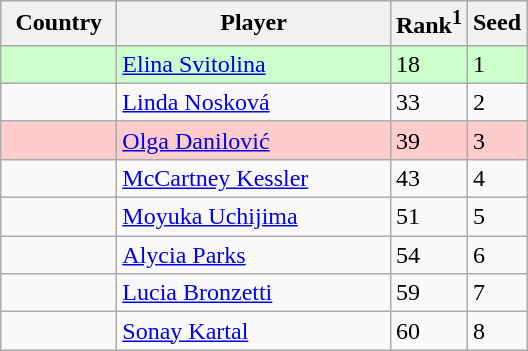<table class="sortable wikitable">
<tr>
<th width="70">Country</th>
<th width="175">Player</th>
<th>Rank<sup>1</sup></th>
<th>Seed</th>
</tr>
<tr style="background:#cfc;">
<td></td>
<td><a href='#'>Elina Svitolina</a></td>
<td>18</td>
<td>1</td>
</tr>
<tr>
<td></td>
<td><a href='#'>Linda Nosková</a></td>
<td>33</td>
<td>2</td>
</tr>
<tr style="background:#fcc;">
<td></td>
<td><a href='#'>Olga Danilović</a></td>
<td>39</td>
<td>3</td>
</tr>
<tr>
<td></td>
<td><a href='#'>McCartney Kessler</a></td>
<td>43</td>
<td>4</td>
</tr>
<tr>
<td></td>
<td><a href='#'>Moyuka Uchijima</a></td>
<td>51</td>
<td>5</td>
</tr>
<tr>
<td></td>
<td><a href='#'>Alycia Parks</a></td>
<td>54</td>
<td>6</td>
</tr>
<tr>
<td></td>
<td><a href='#'>Lucia Bronzetti</a></td>
<td>59</td>
<td>7</td>
</tr>
<tr>
<td></td>
<td><a href='#'>Sonay Kartal</a></td>
<td>60</td>
<td>8</td>
</tr>
</table>
